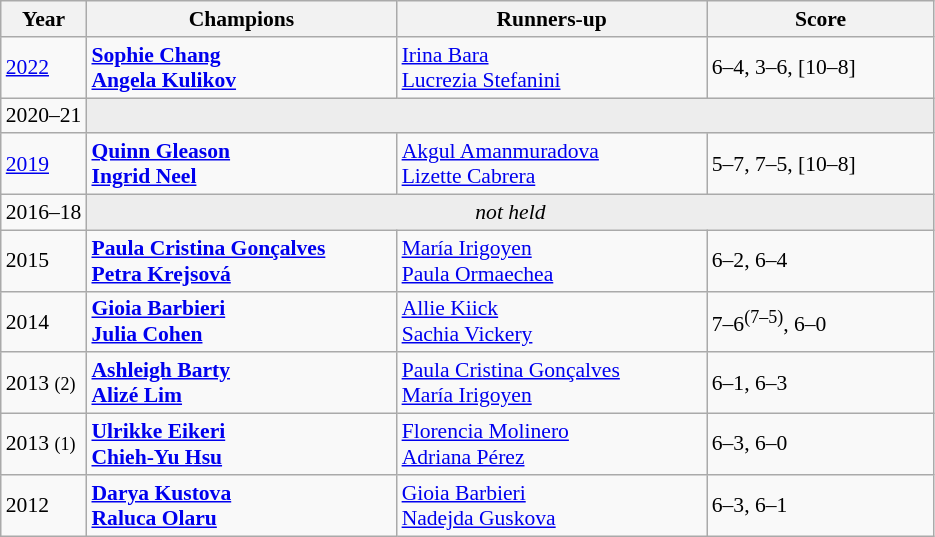<table class="wikitable" style="font-size:90%">
<tr>
<th>Year</th>
<th width="200">Champions</th>
<th width="200">Runners-up</th>
<th width="145">Score</th>
</tr>
<tr>
<td><a href='#'>2022</a></td>
<td> <strong><a href='#'>Sophie Chang</a></strong> <br>  <strong><a href='#'>Angela Kulikov</a></strong></td>
<td> <a href='#'>Irina Bara</a> <br>  <a href='#'>Lucrezia Stefanini</a></td>
<td>6–4, 3–6, [10–8]</td>
</tr>
<tr>
<td>2020–21</td>
<td colspan=3 bgcolor="#ededed"></td>
</tr>
<tr>
<td><a href='#'>2019</a></td>
<td> <strong><a href='#'>Quinn Gleason</a></strong> <br>  <strong><a href='#'>Ingrid Neel</a></strong></td>
<td> <a href='#'>Akgul Amanmuradova</a> <br>  <a href='#'>Lizette Cabrera</a></td>
<td>5–7, 7–5, [10–8]</td>
</tr>
<tr>
<td>2016–18</td>
<td colspan=3 style="text-align:center; background:#ededed;"><em>not held</em></td>
</tr>
<tr>
<td>2015</td>
<td> <strong><a href='#'>Paula Cristina Gonçalves</a></strong> <br>  <strong><a href='#'>Petra Krejsová</a></strong></td>
<td> <a href='#'>María Irigoyen</a> <br>  <a href='#'>Paula Ormaechea</a></td>
<td>6–2, 6–4</td>
</tr>
<tr>
<td>2014</td>
<td> <strong><a href='#'>Gioia Barbieri</a></strong> <br>  <strong><a href='#'>Julia Cohen</a></strong></td>
<td> <a href='#'>Allie Kiick</a> <br>  <a href='#'>Sachia Vickery</a></td>
<td>7–6<sup>(7–5)</sup>, 6–0</td>
</tr>
<tr>
<td>2013 <small>(2)</small></td>
<td> <strong><a href='#'>Ashleigh Barty</a></strong> <br>  <strong><a href='#'>Alizé Lim</a></strong></td>
<td> <a href='#'>Paula Cristina Gonçalves</a> <br>  <a href='#'>María Irigoyen</a></td>
<td>6–1, 6–3</td>
</tr>
<tr>
<td>2013 <small>(1)</small></td>
<td> <strong><a href='#'>Ulrikke Eikeri</a></strong> <br>  <strong><a href='#'>Chieh-Yu Hsu</a></strong></td>
<td> <a href='#'>Florencia Molinero</a> <br>  <a href='#'>Adriana Pérez</a></td>
<td>6–3, 6–0</td>
</tr>
<tr>
<td>2012</td>
<td> <strong><a href='#'>Darya Kustova</a></strong> <br>  <strong><a href='#'>Raluca Olaru</a></strong></td>
<td> <a href='#'>Gioia Barbieri</a> <br>  <a href='#'>Nadejda Guskova</a></td>
<td>6–3, 6–1</td>
</tr>
</table>
